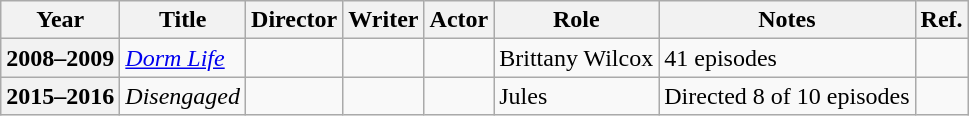<table class="wikitable sortable plainrowheaders">
<tr>
<th scope="col">Year</th>
<th scope="col">Title</th>
<th scope="col">Director</th>
<th scope="col">Writer</th>
<th scope="col">Actor</th>
<th scope="col">Role</th>
<th scope="col">Notes</th>
<th scope="col">Ref.</th>
</tr>
<tr>
<th scope="row">2008–2009</th>
<td><em><a href='#'>Dorm Life</a></em></td>
<td></td>
<td></td>
<td></td>
<td>Brittany Wilcox</td>
<td>41 episodes</td>
<td align="center"></td>
</tr>
<tr>
<th scope="row">2015–2016</th>
<td><em>Disengaged</em></td>
<td></td>
<td></td>
<td></td>
<td>Jules</td>
<td>Directed 8 of 10 episodes</td>
<td align="center"></td>
</tr>
</table>
